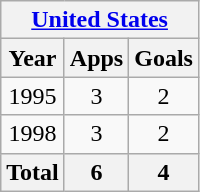<table class="wikitable" style="text-align:center">
<tr>
<th colspan=3><a href='#'>United States</a></th>
</tr>
<tr>
<th>Year</th>
<th>Apps</th>
<th>Goals</th>
</tr>
<tr>
<td>1995</td>
<td>3</td>
<td>2</td>
</tr>
<tr>
<td>1998</td>
<td>3</td>
<td>2</td>
</tr>
<tr>
<th>Total</th>
<th>6</th>
<th>4</th>
</tr>
</table>
